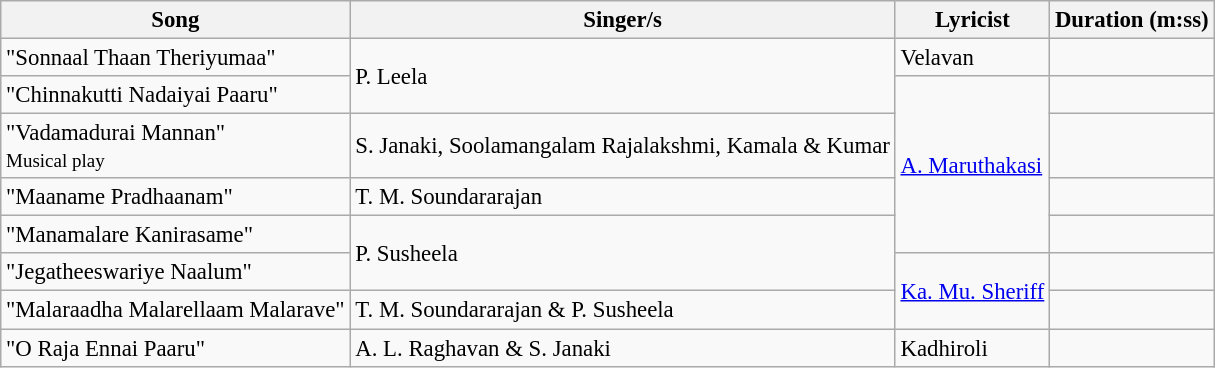<table class="wikitable" style="font-size:95%;">
<tr>
<th>Song</th>
<th>Singer/s</th>
<th>Lyricist</th>
<th>Duration (m:ss)</th>
</tr>
<tr>
<td>"Sonnaal Thaan Theriyumaa"</td>
<td rowspan=2>P. Leela</td>
<td>Velavan</td>
<td></td>
</tr>
<tr>
<td>"Chinnakutti Nadaiyai Paaru"</td>
<td rowspan=4><a href='#'>A. Maruthakasi</a></td>
<td></td>
</tr>
<tr>
<td>"Vadamadurai Mannan"<br><small>Musical play</small></td>
<td>S. Janaki, Soolamangalam Rajalakshmi, Kamala & Kumar</td>
<td></td>
</tr>
<tr>
<td>"Maaname Pradhaanam"</td>
<td>T. M. Soundararajan</td>
<td></td>
</tr>
<tr>
<td>"Manamalare Kanirasame"</td>
<td rowspan=2>P. Susheela</td>
<td></td>
</tr>
<tr>
<td>"Jegatheeswariye Naalum"</td>
<td rowspan=2><a href='#'>Ka. Mu. Sheriff</a></td>
<td></td>
</tr>
<tr>
<td>"Malaraadha Malarellaam Malarave"</td>
<td>T. M. Soundararajan & P. Susheela</td>
<td></td>
</tr>
<tr>
<td>"O Raja Ennai Paaru"</td>
<td>A. L. Raghavan & S. Janaki</td>
<td>Kadhiroli</td>
</tr>
</table>
